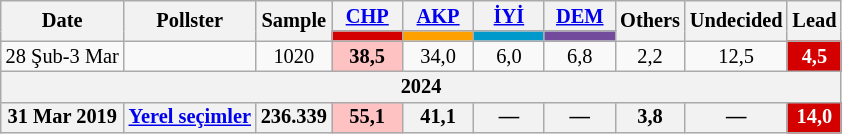<table class="wikitable mw-collapsible" style="text-align:center; font-size:85%; line-height:14px;">
<tr>
<th rowspan="2">Date</th>
<th rowspan="2">Pollster</th>
<th rowspan="2">Sample</th>
<th style="width:3em;"><a href='#'>CHP</a></th>
<th style="width:3em;"><a href='#'>AKP</a></th>
<th style="width:3em;"><a href='#'>İYİ</a></th>
<th style="width:3em;"><a href='#'>DEM</a></th>
<th rowspan="2">Others</th>
<th rowspan="2">Undecided</th>
<th rowspan="2">Lead</th>
</tr>
<tr>
<th style="background:#d40000;"></th>
<th style="background:#fda000;"></th>
<th style="background:#0099cc;"></th>
<th style="background:#734B9C;"></th>
</tr>
<tr>
<td>28 Şub-3 Mar</td>
<td></td>
<td>1020</td>
<td style="background:#FFC2C2"><strong>38,5</strong></td>
<td>34,0</td>
<td>6,0</td>
<td>6,8</td>
<td>2,2</td>
<td>12,5</td>
<th style="background:#d40000; color:white;">4,5</th>
</tr>
<tr>
<th colspan="10">2024</th>
</tr>
<tr>
<th>31 Mar 2019</th>
<th><a href='#'>Yerel seçimler</a></th>
<th>236.339</th>
<th style="background:#FFC2C2"><strong>55,1</strong></th>
<th>41,1</th>
<th>—</th>
<th>—</th>
<th>3,8</th>
<th>—</th>
<th style="background:#d40000; color:white;">14,0</th>
</tr>
</table>
